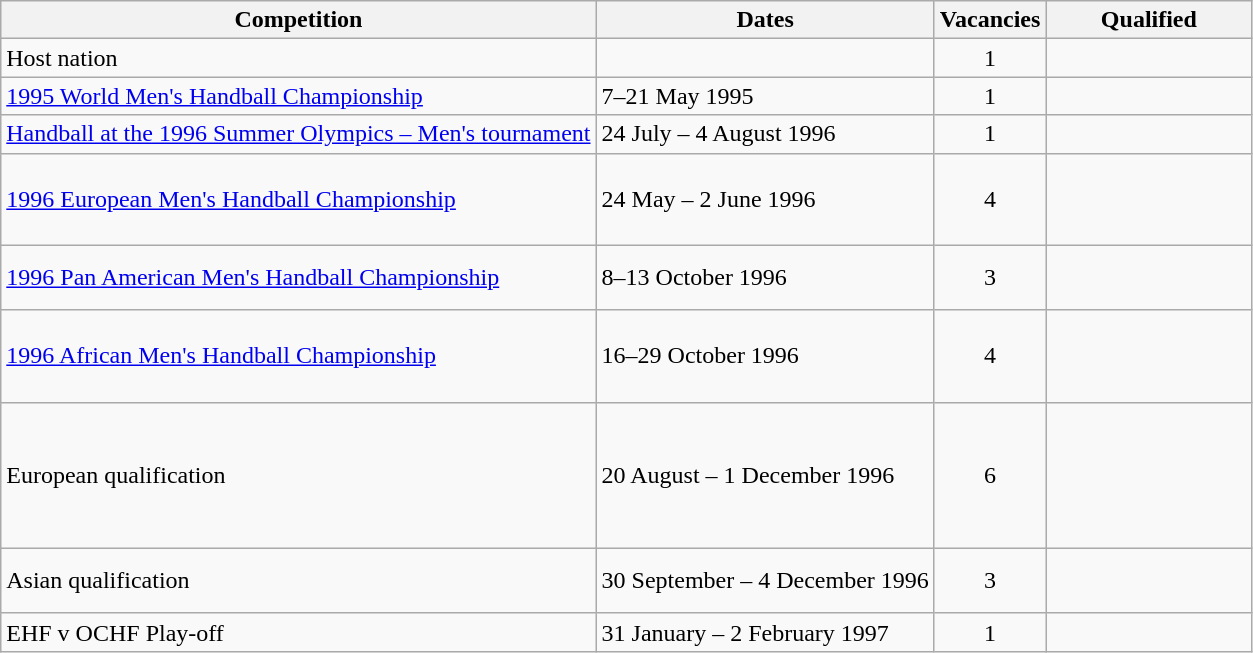<table class="wikitable">
<tr>
<th>Competition</th>
<th>Dates</th>
<th>Vacancies</th>
<th width="130px">Qualified</th>
</tr>
<tr>
<td>Host nation</td>
<td></td>
<td style="text-align:center;">1</td>
<td></td>
</tr>
<tr>
<td><a href='#'>1995 World Men's Handball Championship</a></td>
<td>7–21 May 1995</td>
<td style="text-align:center;">1</td>
<td></td>
</tr>
<tr>
<td><a href='#'>Handball at the 1996 Summer Olympics – Men's tournament</a></td>
<td>24 July – 4 August 1996</td>
<td style="text-align:center;">1</td>
<td></td>
</tr>
<tr>
<td><a href='#'>1996 European Men's Handball Championship</a></td>
<td>24 May – 2 June 1996</td>
<td style="text-align:center;">4</td>
<td><br><br><br></td>
</tr>
<tr>
<td><a href='#'>1996 Pan American Men's Handball Championship</a></td>
<td>8–13 October 1996</td>
<td style="text-align:center;">3</td>
<td><br><br></td>
</tr>
<tr>
<td><a href='#'>1996 African Men's Handball Championship</a></td>
<td>16–29 October 1996</td>
<td style="text-align:center;">4</td>
<td><br><br><br></td>
</tr>
<tr>
<td>European qualification</td>
<td>20 August – 1 December 1996</td>
<td style="text-align:center;">6</td>
<td><br><br><br><br><br></td>
</tr>
<tr>
<td>Asian qualification</td>
<td>30 September – 4 December 1996</td>
<td style="text-align:center;">3</td>
<td><br><br></td>
</tr>
<tr>
<td>EHF v OCHF Play-off</td>
<td>31 January – 2 February 1997</td>
<td style="text-align:center;">1</td>
<td></td>
</tr>
</table>
